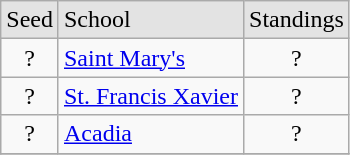<table class="wikitable">
<tr>
<td style="background: #e3e3e3;">Seed</td>
<td style="background: #e3e3e3;">School</td>
<td style="background: #e3e3e3;">Standings</td>
</tr>
<tr>
<td align=center>?</td>
<td><a href='#'>Saint Mary's</a></td>
<td align=center>?</td>
</tr>
<tr>
<td align=center>?</td>
<td><a href='#'>St. Francis Xavier</a></td>
<td align=center>?</td>
</tr>
<tr>
<td align=center>?</td>
<td><a href='#'>Acadia</a></td>
<td align=center>?</td>
</tr>
<tr>
</tr>
</table>
